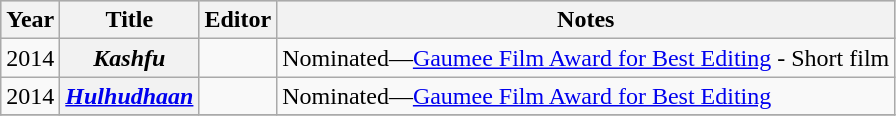<table class="wikitable sortable plainrowheaders">
<tr style="background:#ccc; text-align:center;">
<th scope="col">Year</th>
<th scope="col">Title</th>
<th scope="col">Editor</th>
<th scope="col">Notes</th>
</tr>
<tr>
<td>2014</td>
<th scope="row"><em>Kashfu</em></th>
<td></td>
<td>Nominated—<a href='#'>Gaumee Film Award for Best Editing</a> - Short film</td>
</tr>
<tr>
<td>2014</td>
<th scope="row"><em><a href='#'>Hulhudhaan</a></em></th>
<td></td>
<td>Nominated—<a href='#'>Gaumee Film Award for Best Editing</a></td>
</tr>
<tr>
</tr>
</table>
